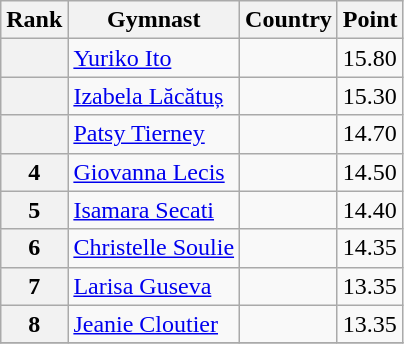<table class="wikitable sortable">
<tr>
<th>Rank</th>
<th>Gymnast</th>
<th>Country</th>
<th>Point</th>
</tr>
<tr>
<th></th>
<td><a href='#'>Yuriko Ito</a></td>
<td></td>
<td>15.80</td>
</tr>
<tr>
<th></th>
<td><a href='#'>Izabela Lăcătuș</a></td>
<td></td>
<td>15.30</td>
</tr>
<tr>
<th></th>
<td><a href='#'>Patsy Tierney</a></td>
<td></td>
<td>14.70</td>
</tr>
<tr>
<th>4</th>
<td><a href='#'>Giovanna Lecis</a></td>
<td></td>
<td>14.50</td>
</tr>
<tr>
<th>5</th>
<td><a href='#'>Isamara Secati</a></td>
<td></td>
<td>14.40</td>
</tr>
<tr>
<th>6</th>
<td><a href='#'>Christelle Soulie</a></td>
<td></td>
<td>14.35</td>
</tr>
<tr>
<th>7</th>
<td><a href='#'>Larisa Guseva</a></td>
<td></td>
<td>13.35</td>
</tr>
<tr>
<th>8</th>
<td><a href='#'>Jeanie Cloutier</a></td>
<td></td>
<td>13.35</td>
</tr>
<tr>
</tr>
</table>
